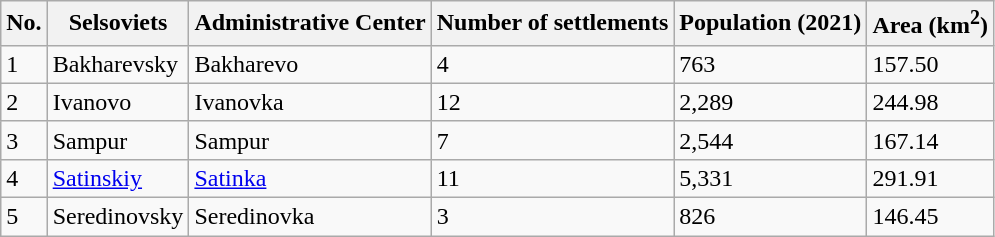<table class="wikitable sortable">
<tr>
<th>No.</th>
<th>Selsoviets</th>
<th>Administrative Center</th>
<th>Number of settlements</th>
<th>Population (2021)</th>
<th>Area (km<sup>2</sup>)</th>
</tr>
<tr>
<td>1</td>
<td>Bakharevsky</td>
<td>Bakharevo</td>
<td>4</td>
<td>763</td>
<td>157.50</td>
</tr>
<tr>
<td>2</td>
<td>Ivanovo</td>
<td>Ivanovka</td>
<td>12</td>
<td>2,289</td>
<td>244.98</td>
</tr>
<tr>
<td>3</td>
<td>Sampur</td>
<td>Sampur</td>
<td>7</td>
<td>2,544</td>
<td>167.14</td>
</tr>
<tr>
<td>4</td>
<td><a href='#'>Satinskiy</a></td>
<td><a href='#'>Satinka</a></td>
<td>11</td>
<td>5,331</td>
<td>291.91</td>
</tr>
<tr>
<td>5</td>
<td>Seredinovsky</td>
<td>Seredinovka</td>
<td>3</td>
<td>826</td>
<td>146.45</td>
</tr>
</table>
